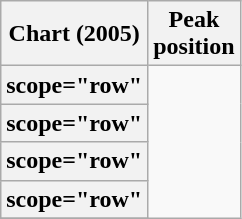<table class="wikitable sortable plainrowheaders">
<tr>
<th>Chart (2005)</th>
<th>Peak<br>position</th>
</tr>
<tr>
<th>scope="row" </th>
</tr>
<tr>
<th>scope="row" </th>
</tr>
<tr>
<th>scope="row" </th>
</tr>
<tr>
<th>scope="row" </th>
</tr>
<tr>
</tr>
</table>
